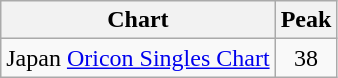<table class="wikitable">
<tr>
<th>Chart</th>
<th>Peak</th>
</tr>
<tr>
<td>Japan <a href='#'>Oricon Singles Chart</a></td>
<td style="text-align:center">38</td>
</tr>
</table>
